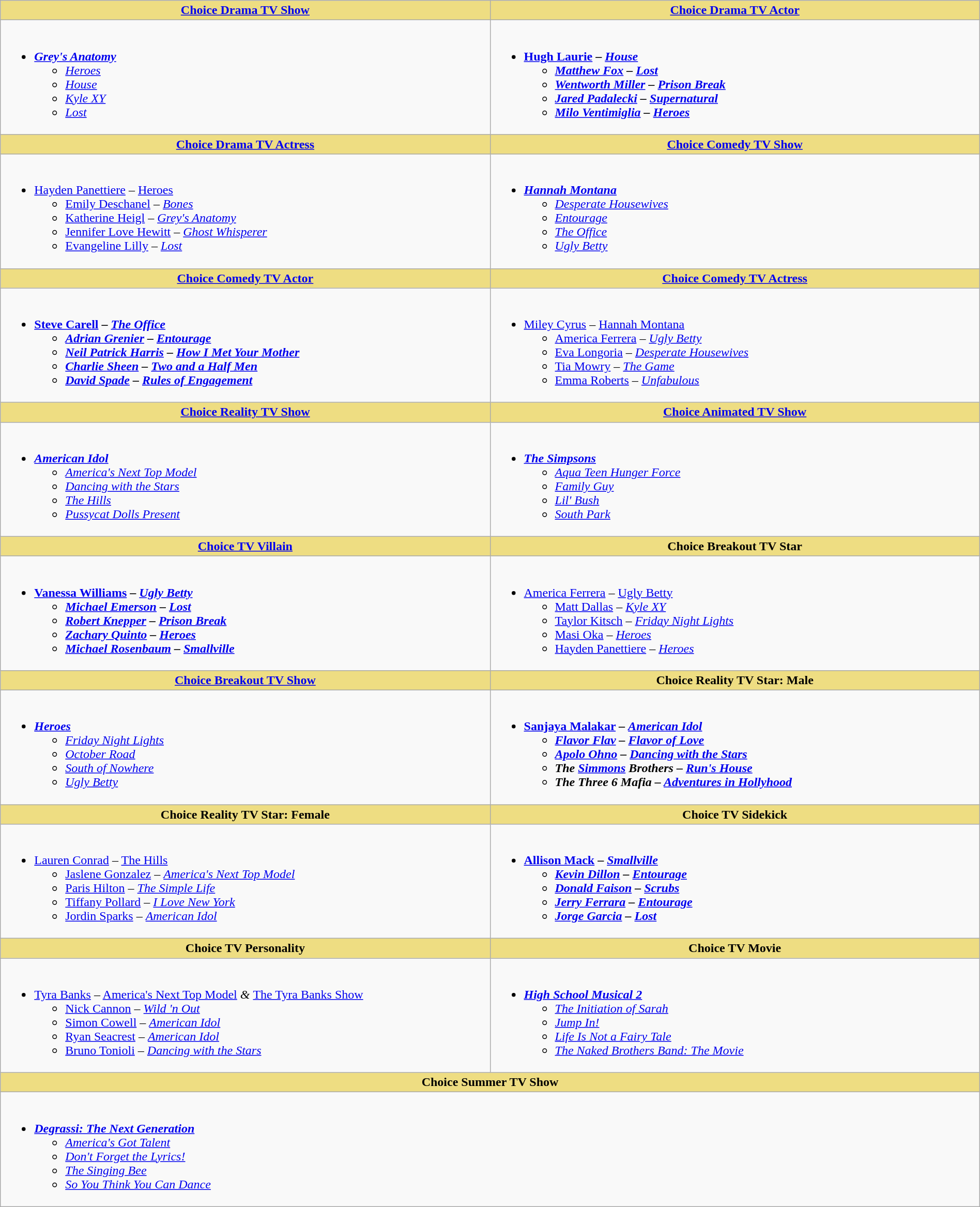<table class="wikitable" style="width:100%">
<tr>
<th style="background:#EEDD82; width:50%"><a href='#'>Choice Drama TV Show</a></th>
<th style="background:#EEDD82; width:50%"><a href='#'>Choice Drama TV Actor</a></th>
</tr>
<tr>
<td valign="top"><br><ul><li><strong><em><a href='#'>Grey's Anatomy</a></em></strong><ul><li><em><a href='#'>Heroes</a></em></li><li><em><a href='#'>House</a></em></li><li><em><a href='#'>Kyle XY</a></em></li><li><em><a href='#'>Lost</a></em></li></ul></li></ul></td>
<td valign="top"><br><ul><li><strong><a href='#'>Hugh Laurie</a> – <em><a href='#'>House</a><strong><em><ul><li><a href='#'>Matthew Fox</a> – </em><a href='#'>Lost</a><em></li><li><a href='#'>Wentworth Miller</a> – </em><a href='#'>Prison Break</a><em></li><li><a href='#'>Jared Padalecki</a> – </em><a href='#'>Supernatural</a><em></li><li><a href='#'>Milo Ventimiglia</a> – </em><a href='#'>Heroes</a><em></li></ul></li></ul></td>
</tr>
<tr>
<th style="background:#EEDD82; width:50%"><a href='#'>Choice Drama TV Actress</a></th>
<th style="background:#EEDD82; width:50%"><a href='#'>Choice Comedy TV Show</a></th>
</tr>
<tr>
<td valign="top"><br><ul><li></strong><a href='#'>Hayden Panettiere</a> – </em><a href='#'>Heroes</a></em></strong><ul><li><a href='#'>Emily Deschanel</a> – <em><a href='#'>Bones</a></em></li><li><a href='#'>Katherine Heigl</a> – <em><a href='#'>Grey's Anatomy</a></em></li><li><a href='#'>Jennifer Love Hewitt</a> – <em><a href='#'>Ghost Whisperer</a></em></li><li><a href='#'>Evangeline Lilly</a> – <em><a href='#'>Lost</a></em></li></ul></li></ul></td>
<td valign="top"><br><ul><li><strong><em><a href='#'>Hannah Montana</a></em></strong><ul><li><em><a href='#'>Desperate Housewives</a></em></li><li><em><a href='#'>Entourage</a></em></li><li><em><a href='#'>The Office</a></em></li><li><em><a href='#'>Ugly Betty</a></em></li></ul></li></ul></td>
</tr>
<tr>
<th style="background:#EEDD82; width:50%"><a href='#'>Choice Comedy TV Actor</a></th>
<th style="background:#EEDD82; width:50%"><a href='#'>Choice Comedy TV Actress</a></th>
</tr>
<tr>
<td valign="top"><br><ul><li><strong><a href='#'>Steve Carell</a> – <em><a href='#'>The Office</a><strong><em><ul><li><a href='#'>Adrian Grenier</a> – </em><a href='#'>Entourage</a><em></li><li><a href='#'>Neil Patrick Harris</a> – </em><a href='#'>How I Met Your Mother</a><em></li><li><a href='#'>Charlie Sheen</a> – </em><a href='#'>Two and a Half Men</a><em></li><li><a href='#'>David Spade</a> – </em><a href='#'>Rules of Engagement</a><em></li></ul></li></ul></td>
<td valign="top"><br><ul><li></strong><a href='#'>Miley Cyrus</a> – </em><a href='#'>Hannah Montana</a></em></strong><ul><li><a href='#'>America Ferrera</a> – <em><a href='#'>Ugly Betty</a></em></li><li><a href='#'>Eva Longoria</a> – <em><a href='#'>Desperate Housewives</a></em></li><li><a href='#'>Tia Mowry</a> – <em><a href='#'>The Game</a></em></li><li><a href='#'>Emma Roberts</a> – <em><a href='#'>Unfabulous</a></em></li></ul></li></ul></td>
</tr>
<tr>
<th style="background:#EEDD82; width:50%"><a href='#'>Choice Reality TV Show</a></th>
<th style="background:#EEDD82; width:50%"><a href='#'>Choice Animated TV Show</a></th>
</tr>
<tr>
<td valign="top"><br><ul><li><strong><em><a href='#'>American Idol</a></em></strong><ul><li><em><a href='#'>America's Next Top Model</a></em></li><li><em><a href='#'>Dancing with the Stars</a></em></li><li><em><a href='#'>The Hills</a></em></li><li><em><a href='#'>Pussycat Dolls Present</a></em></li></ul></li></ul></td>
<td valign="top"><br><ul><li><strong><em><a href='#'>The Simpsons</a></em></strong><ul><li><em><a href='#'>Aqua Teen Hunger Force</a></em></li><li><em><a href='#'>Family Guy</a></em></li><li><em><a href='#'>Lil' Bush</a></em></li><li><em><a href='#'>South Park</a></em></li></ul></li></ul></td>
</tr>
<tr>
<th style="background:#EEDD82; width:50%"><a href='#'>Choice TV Villain</a></th>
<th style="background:#EEDD82; width:50%">Choice Breakout TV Star</th>
</tr>
<tr>
<td valign="top"><br><ul><li><strong><a href='#'>Vanessa Williams</a> – <em><a href='#'>Ugly Betty</a><strong><em><ul><li><a href='#'>Michael Emerson</a> – </em><a href='#'>Lost</a><em></li><li><a href='#'>Robert Knepper</a> – </em><a href='#'>Prison Break</a><em></li><li><a href='#'>Zachary Quinto</a> – </em><a href='#'>Heroes</a><em></li><li><a href='#'>Michael Rosenbaum</a> – </em><a href='#'>Smallville</a><em></li></ul></li></ul></td>
<td valign="top"><br><ul><li></strong><a href='#'>America Ferrera</a> – </em><a href='#'>Ugly Betty</a></em></strong><ul><li><a href='#'>Matt Dallas</a> – <em><a href='#'>Kyle XY</a></em></li><li><a href='#'>Taylor Kitsch</a> – <em><a href='#'>Friday Night Lights</a></em></li><li><a href='#'>Masi Oka</a> – <em><a href='#'>Heroes</a></em></li><li><a href='#'>Hayden Panettiere</a> – <em><a href='#'>Heroes</a></em></li></ul></li></ul></td>
</tr>
<tr>
<th style="background:#EEDD82; width:50%"><a href='#'>Choice Breakout TV Show</a></th>
<th style="background:#EEDD82; width:50%">Choice Reality TV Star: Male</th>
</tr>
<tr>
<td valign="top"><br><ul><li><strong><em><a href='#'>Heroes</a></em></strong><ul><li><em><a href='#'>Friday Night Lights</a></em></li><li><em><a href='#'>October Road</a></em></li><li><em><a href='#'>South of Nowhere</a></em></li><li><em><a href='#'>Ugly Betty</a></em></li></ul></li></ul></td>
<td valign="top"><br><ul><li><strong><a href='#'>Sanjaya Malakar</a> – <em><a href='#'>American Idol</a><strong><em><ul><li><a href='#'>Flavor Flav</a> – </em><a href='#'>Flavor of Love</a><em></li><li><a href='#'>Apolo Ohno</a> – </em><a href='#'>Dancing with the Stars</a><em></li><li>The <a href='#'>Simmons</a> Brothers – </em><a href='#'>Run's House</a><em></li><li>The Three 6 Mafia – </em><a href='#'>Adventures in Hollyhood</a><em></li></ul></li></ul></td>
</tr>
<tr>
<th style="background:#EEDD82; width:50%">Choice Reality TV Star: Female</th>
<th style="background:#EEDD82; width:50%">Choice TV Sidekick</th>
</tr>
<tr>
<td valign="top"><br><ul><li></strong><a href='#'>Lauren Conrad</a> – </em><a href='#'>The Hills</a></em></strong><ul><li><a href='#'>Jaslene Gonzalez</a> – <em><a href='#'>America's Next Top Model</a></em></li><li><a href='#'>Paris Hilton</a> – <em><a href='#'>The Simple Life</a></em></li><li><a href='#'>Tiffany Pollard</a> – <em><a href='#'>I Love New York</a></em></li><li><a href='#'>Jordin Sparks</a> – <em><a href='#'>American Idol</a></em></li></ul></li></ul></td>
<td valign="top"><br><ul><li><strong><a href='#'>Allison Mack</a> – <em><a href='#'>Smallville</a><strong><em><ul><li><a href='#'>Kevin Dillon</a> – </em><a href='#'>Entourage</a><em></li><li><a href='#'>Donald Faison</a> – </em><a href='#'>Scrubs</a><em></li><li><a href='#'>Jerry Ferrara</a> – </em><a href='#'>Entourage</a><em></li><li><a href='#'>Jorge Garcia</a> – </em><a href='#'>Lost</a><em></li></ul></li></ul></td>
</tr>
<tr>
<th style="background:#EEDD82; width:50%">Choice TV Personality</th>
<th style="background:#EEDD82; width:50%">Choice TV Movie</th>
</tr>
<tr>
<td valign="top"><br><ul><li></strong><a href='#'>Tyra Banks</a> – </em><a href='#'>America's Next Top Model</a><em> & </em><a href='#'>The Tyra Banks Show</a></em></strong><ul><li><a href='#'>Nick Cannon</a> – <em><a href='#'>Wild 'n Out</a></em></li><li><a href='#'>Simon Cowell</a> – <em><a href='#'>American Idol</a></em></li><li><a href='#'>Ryan Seacrest</a> – <em><a href='#'>American Idol</a></em></li><li><a href='#'>Bruno Tonioli</a> – <em><a href='#'>Dancing with the Stars</a></em></li></ul></li></ul></td>
<td valign="top"><br><ul><li><strong><em><a href='#'>High School Musical 2</a></em></strong><ul><li><em><a href='#'>The Initiation of Sarah</a></em></li><li><em><a href='#'>Jump In!</a></em></li><li><em><a href='#'>Life Is Not a Fairy Tale</a></em></li><li><em><a href='#'>The Naked Brothers Band: The Movie</a></em></li></ul></li></ul></td>
</tr>
<tr>
<th style="background:#EEDD82;" colspan="2">Choice Summer TV Show</th>
</tr>
<tr>
<td colspan="2" valign="top"><br><ul><li><strong><em><a href='#'>Degrassi: The Next Generation</a></em></strong><ul><li><em><a href='#'>America's Got Talent</a></em></li><li><em><a href='#'>Don't Forget the Lyrics!</a></em></li><li><em><a href='#'>The Singing Bee</a></em></li><li><em><a href='#'>So You Think You Can Dance</a></em></li></ul></li></ul></td>
</tr>
</table>
